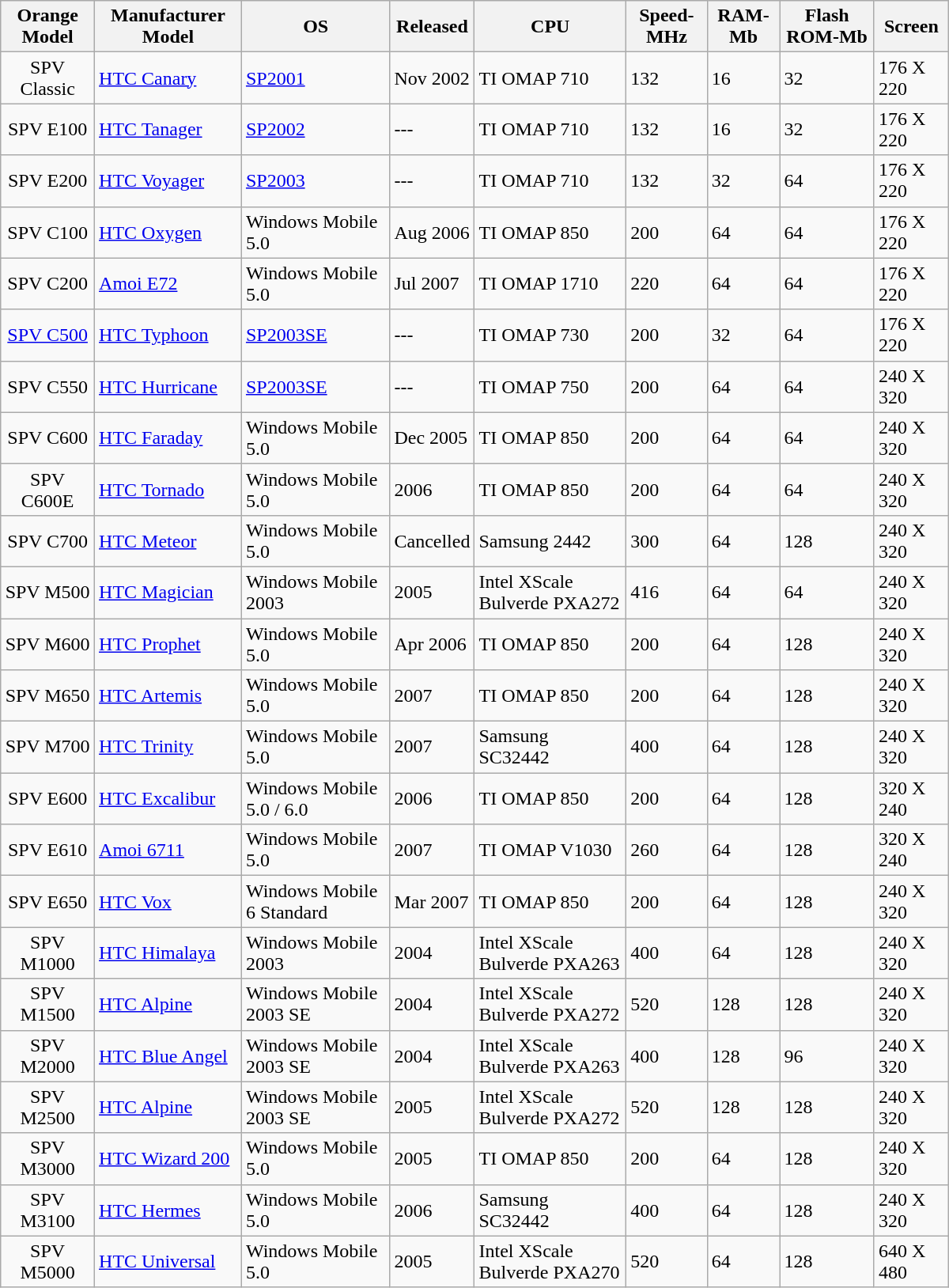<table class="wikitable" width=800>
<tr>
<th>Orange Model</th>
<th>Manufacturer Model</th>
<th>OS</th>
<th>Released</th>
<th>CPU</th>
<th>Speed-MHz</th>
<th>RAM-Mb</th>
<th>Flash ROM-Mb</th>
<th>Screen</th>
</tr>
<tr>
<td align=center>SPV Classic</td>
<td><a href='#'>HTC Canary</a></td>
<td><a href='#'>SP2001</a></td>
<td>Nov 2002</td>
<td>TI OMAP 710</td>
<td>132</td>
<td>16</td>
<td>32</td>
<td>176 X 220</td>
</tr>
<tr>
<td align=center>SPV E100</td>
<td><a href='#'>HTC Tanager</a></td>
<td><a href='#'>SP2002</a></td>
<td>---</td>
<td>TI OMAP 710</td>
<td>132</td>
<td>16</td>
<td>32</td>
<td>176 X 220</td>
</tr>
<tr>
<td align=center>SPV E200</td>
<td><a href='#'>HTC Voyager</a></td>
<td><a href='#'>SP2003</a></td>
<td>---</td>
<td>TI OMAP 710</td>
<td>132</td>
<td>32</td>
<td>64</td>
<td>176 X 220</td>
</tr>
<tr>
<td align="center">SPV C100</td>
<td><a href='#'>HTC Oxygen</a></td>
<td>Windows Mobile 5.0</td>
<td>Aug 2006</td>
<td>TI OMAP 850</td>
<td>200</td>
<td>64</td>
<td>64</td>
<td>176 X 220</td>
</tr>
<tr>
<td align="center">SPV C200</td>
<td><a href='#'>Amoi E72</a></td>
<td>Windows Mobile 5.0</td>
<td>Jul 2007</td>
<td>TI OMAP 1710</td>
<td>220</td>
<td>64</td>
<td>64</td>
<td>176 X 220</td>
</tr>
<tr>
<td align="center"><a href='#'>SPV C500</a></td>
<td><a href='#'>HTC Typhoon</a></td>
<td><a href='#'>SP2003SE</a></td>
<td>---</td>
<td>TI OMAP 730</td>
<td>200</td>
<td>32</td>
<td>64</td>
<td>176 X 220</td>
</tr>
<tr>
<td align="center">SPV C550</td>
<td><a href='#'>HTC Hurricane</a></td>
<td><a href='#'>SP2003SE</a></td>
<td>---</td>
<td>TI OMAP 750</td>
<td>200</td>
<td>64</td>
<td>64</td>
<td>240 X 320</td>
</tr>
<tr>
<td align="center">SPV C600</td>
<td><a href='#'>HTC Faraday</a></td>
<td>Windows Mobile 5.0</td>
<td>Dec 2005</td>
<td>TI OMAP 850</td>
<td>200</td>
<td>64</td>
<td>64</td>
<td>240 X 320</td>
</tr>
<tr>
<td align="center">SPV C600E</td>
<td><a href='#'>HTC Tornado</a></td>
<td>Windows Mobile 5.0</td>
<td>2006</td>
<td>TI OMAP 850</td>
<td>200</td>
<td>64</td>
<td>64</td>
<td>240 X 320</td>
</tr>
<tr>
<td align="center">SPV C700</td>
<td><a href='#'>HTC Meteor</a></td>
<td>Windows Mobile 5.0</td>
<td>Cancelled</td>
<td>Samsung 2442</td>
<td>300</td>
<td>64</td>
<td>128</td>
<td>240 X 320</td>
</tr>
<tr>
<td align="center">SPV M500</td>
<td><a href='#'>HTC Magician</a></td>
<td>Windows Mobile 2003</td>
<td>2005</td>
<td>Intel XScale Bulverde PXA272</td>
<td>416</td>
<td>64</td>
<td>64</td>
<td>240 X 320</td>
</tr>
<tr>
<td align="center">SPV M600</td>
<td><a href='#'>HTC Prophet</a></td>
<td>Windows Mobile 5.0</td>
<td>Apr 2006</td>
<td>TI OMAP 850</td>
<td>200</td>
<td>64</td>
<td>128</td>
<td>240 X 320</td>
</tr>
<tr>
<td align="center">SPV M650</td>
<td><a href='#'>HTC Artemis</a></td>
<td>Windows Mobile 5.0</td>
<td>2007</td>
<td>TI OMAP 850</td>
<td>200</td>
<td>64</td>
<td>128</td>
<td>240 X 320</td>
</tr>
<tr>
<td align="center">SPV M700</td>
<td><a href='#'>HTC Trinity</a></td>
<td>Windows Mobile 5.0</td>
<td>2007</td>
<td>Samsung SC32442</td>
<td>400</td>
<td>64</td>
<td>128</td>
<td>240 X 320</td>
</tr>
<tr>
<td align="center">SPV E600</td>
<td><a href='#'>HTC Excalibur</a></td>
<td>Windows Mobile 5.0 / 6.0</td>
<td>2006</td>
<td>TI OMAP 850</td>
<td>200</td>
<td>64</td>
<td>128</td>
<td>320 X 240</td>
</tr>
<tr id="E610">
<td align="center">SPV E610</td>
<td><a href='#'>Amoi 6711</a></td>
<td>Windows Mobile 5.0</td>
<td>2007</td>
<td>TI OMAP V1030</td>
<td>260</td>
<td>64</td>
<td>128</td>
<td>320 X 240</td>
</tr>
<tr>
<td align="center">SPV E650</td>
<td><a href='#'>HTC Vox</a></td>
<td>Windows Mobile 6 Standard</td>
<td>Mar 2007</td>
<td>TI OMAP 850</td>
<td>200</td>
<td>64</td>
<td>128</td>
<td>240 X 320</td>
</tr>
<tr>
<td align="center">SPV M1000</td>
<td><a href='#'>HTC Himalaya</a></td>
<td>Windows Mobile 2003</td>
<td>2004</td>
<td>Intel XScale Bulverde PXA263</td>
<td>400</td>
<td>64</td>
<td>128</td>
<td>240 X 320</td>
</tr>
<tr>
<td align="center">SPV M1500</td>
<td><a href='#'>HTC Alpine</a></td>
<td>Windows Mobile 2003 SE</td>
<td>2004</td>
<td>Intel XScale Bulverde PXA272</td>
<td>520</td>
<td>128</td>
<td>128</td>
<td>240 X 320</td>
</tr>
<tr>
<td align="center">SPV M2000</td>
<td><a href='#'>HTC Blue Angel</a></td>
<td>Windows Mobile 2003 SE</td>
<td>2004</td>
<td>Intel XScale Bulverde PXA263</td>
<td>400</td>
<td>128</td>
<td>96</td>
<td>240 X 320</td>
</tr>
<tr>
<td align="center">SPV M2500</td>
<td><a href='#'>HTC Alpine</a></td>
<td>Windows Mobile 2003 SE</td>
<td>2005</td>
<td>Intel XScale Bulverde PXA272</td>
<td>520</td>
<td>128</td>
<td>128</td>
<td>240 X 320</td>
</tr>
<tr>
<td align="center">SPV M3000</td>
<td><a href='#'>HTC Wizard 200</a></td>
<td>Windows Mobile 5.0</td>
<td>2005</td>
<td>TI OMAP 850</td>
<td>200</td>
<td>64</td>
<td>128</td>
<td>240 X 320</td>
</tr>
<tr>
<td align="center">SPV M3100</td>
<td><a href='#'>HTC Hermes</a></td>
<td>Windows Mobile 5.0</td>
<td>2006</td>
<td>Samsung SC32442</td>
<td>400</td>
<td>64</td>
<td>128</td>
<td>240 X 320</td>
</tr>
<tr>
<td align="center">SPV M5000</td>
<td><a href='#'>HTC Universal</a></td>
<td>Windows Mobile 5.0</td>
<td>2005</td>
<td>Intel XScale Bulverde PXA270</td>
<td>520</td>
<td>64</td>
<td>128</td>
<td>640 X 480</td>
</tr>
</table>
